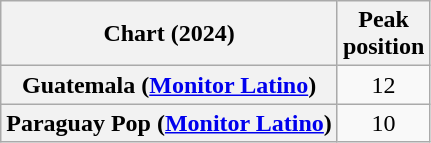<table class="wikitable sortable plainrowheaders" style="text-align:center">
<tr>
<th scope="col">Chart (2024)</th>
<th scope="col">Peak<br>position</th>
</tr>
<tr>
<th scope="row">Guatemala (<a href='#'>Monitor Latino</a>)</th>
<td>12</td>
</tr>
<tr>
<th scope="row">Paraguay Pop (<a href='#'>Monitor Latino</a>)</th>
<td>10</td>
</tr>
</table>
